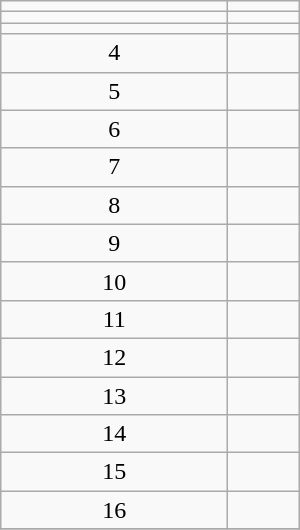<table class="wikitable" width="200px">
<tr>
<td align=center></td>
<td></td>
</tr>
<tr>
<td align=center></td>
<td></td>
</tr>
<tr>
<td align=center></td>
<td></td>
</tr>
<tr>
<td align=center>4</td>
<td></td>
</tr>
<tr>
<td align=center>5</td>
<td></td>
</tr>
<tr>
<td align=center>6</td>
<td></td>
</tr>
<tr>
<td align=center>7</td>
<td></td>
</tr>
<tr>
<td align=center>8</td>
<td></td>
</tr>
<tr>
<td align=center>9</td>
<td></td>
</tr>
<tr>
<td align=center>10</td>
<td></td>
</tr>
<tr>
<td align=center>11</td>
<td></td>
</tr>
<tr>
<td align=center>12</td>
<td></td>
</tr>
<tr>
<td align=center>13</td>
<td></td>
</tr>
<tr>
<td align=center>14</td>
<td></td>
</tr>
<tr>
<td align=center>15</td>
<td></td>
</tr>
<tr>
<td align=center>16</td>
<td></td>
</tr>
<tr>
</tr>
</table>
